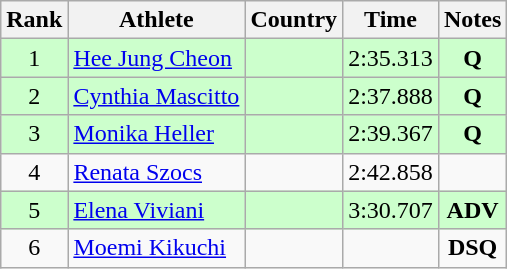<table class="wikitable sortable" style="text-align:center">
<tr>
<th>Rank</th>
<th>Athlete</th>
<th>Country</th>
<th>Time</th>
<th>Notes</th>
</tr>
<tr bgcolor="#ccffcc">
<td>1</td>
<td align=left><a href='#'>Hee Jung Cheon</a></td>
<td align=left></td>
<td>2:35.313</td>
<td><strong>Q</strong></td>
</tr>
<tr bgcolor="#ccffcc">
<td>2</td>
<td align=left><a href='#'>Cynthia Mascitto</a></td>
<td align=left></td>
<td>2:37.888</td>
<td><strong>Q</strong></td>
</tr>
<tr bgcolor="#ccffcc">
<td>3</td>
<td align=left><a href='#'>Monika Heller</a></td>
<td align=left></td>
<td>2:39.367</td>
<td><strong>Q</strong></td>
</tr>
<tr>
<td>4</td>
<td align=left><a href='#'>Renata Szocs</a></td>
<td align=left></td>
<td>2:42.858</td>
<td></td>
</tr>
<tr bgcolor="#ccffcc">
<td>5</td>
<td align=left><a href='#'>Elena Viviani</a></td>
<td align=left></td>
<td>3:30.707</td>
<td><strong>ADV</strong></td>
</tr>
<tr>
<td>6</td>
<td align=left><a href='#'>Moemi Kikuchi</a></td>
<td align=left></td>
<td></td>
<td><strong>DSQ</strong></td>
</tr>
</table>
